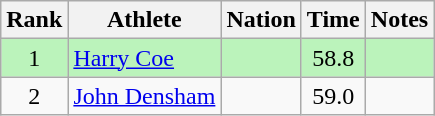<table class="wikitable sortable" style="text-align:center">
<tr>
<th>Rank</th>
<th>Athlete</th>
<th>Nation</th>
<th>Time</th>
<th>Notes</th>
</tr>
<tr bgcolor=bbf3bb>
<td>1</td>
<td align=left><a href='#'>Harry Coe</a></td>
<td align=left></td>
<td>58.8</td>
<td></td>
</tr>
<tr>
<td>2</td>
<td align=left><a href='#'>John Densham</a></td>
<td align=left></td>
<td>59.0</td>
<td></td>
</tr>
</table>
